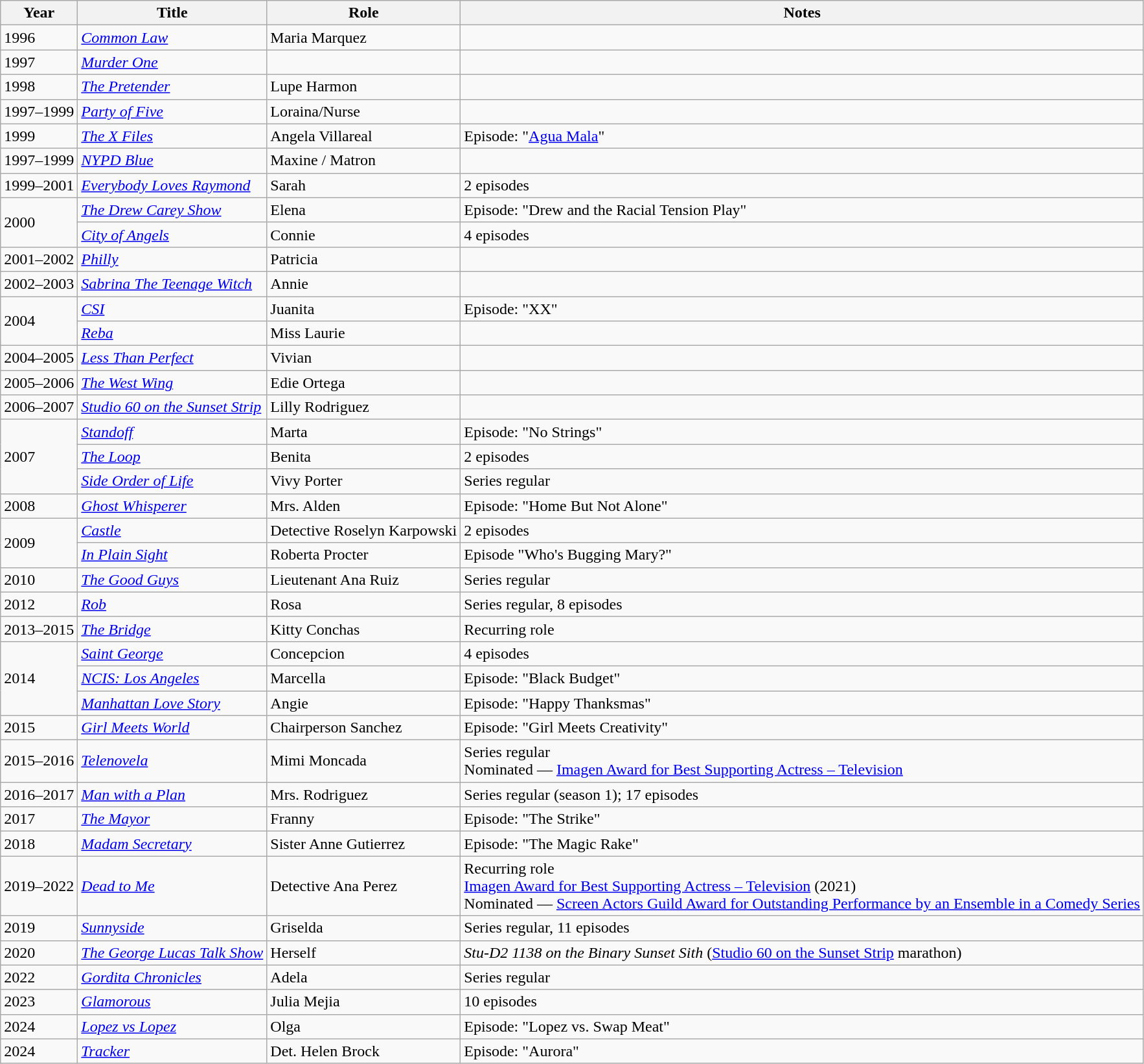<table class="wikitable sortable">
<tr>
<th>Year</th>
<th>Title</th>
<th>Role</th>
<th class="unsortable">Notes</th>
</tr>
<tr>
<td>1996</td>
<td><em><a href='#'>Common Law</a></em></td>
<td>Maria Marquez</td>
<td></td>
</tr>
<tr>
<td>1997</td>
<td><em><a href='#'>Murder One</a></em></td>
<td></td>
<td></td>
</tr>
<tr>
<td>1998</td>
<td><em><a href='#'>The Pretender</a></em></td>
<td>Lupe Harmon</td>
<td></td>
</tr>
<tr>
<td>1997–1999</td>
<td><em><a href='#'>Party of Five</a></em></td>
<td>Loraina/Nurse</td>
<td></td>
</tr>
<tr>
<td>1999</td>
<td><em><a href='#'>The X Files</a></em></td>
<td>Angela Villareal</td>
<td>Episode: "<a href='#'>Agua Mala</a>"</td>
</tr>
<tr>
<td>1997–1999</td>
<td><em><a href='#'>NYPD Blue</a></em></td>
<td>Maxine / Matron</td>
<td></td>
</tr>
<tr>
<td>1999–2001</td>
<td><em><a href='#'>Everybody Loves Raymond</a></em></td>
<td>Sarah</td>
<td>2 episodes</td>
</tr>
<tr>
<td rowspan="2">2000</td>
<td><em><a href='#'>The Drew Carey Show</a></em></td>
<td>Elena</td>
<td>Episode: "Drew and the Racial Tension Play"</td>
</tr>
<tr>
<td><em><a href='#'>City of Angels</a></em></td>
<td>Connie</td>
<td>4 episodes</td>
</tr>
<tr>
<td>2001–2002</td>
<td><em><a href='#'>Philly</a></em></td>
<td>Patricia</td>
<td></td>
</tr>
<tr>
<td>2002–2003</td>
<td><em><a href='#'>Sabrina The Teenage Witch</a></em></td>
<td>Annie</td>
<td></td>
</tr>
<tr>
<td rowspan="2">2004</td>
<td><em><a href='#'>CSI</a></em></td>
<td>Juanita</td>
<td>Episode: "XX"</td>
</tr>
<tr>
<td><em><a href='#'>Reba</a></em></td>
<td>Miss Laurie</td>
<td></td>
</tr>
<tr>
<td>2004–2005</td>
<td><em><a href='#'>Less Than Perfect</a></em></td>
<td>Vivian</td>
<td></td>
</tr>
<tr>
<td>2005–2006</td>
<td><em><a href='#'>The West Wing</a></em></td>
<td>Edie Ortega</td>
<td></td>
</tr>
<tr>
<td>2006–2007</td>
<td><em><a href='#'>Studio 60 on the Sunset Strip</a></em></td>
<td>Lilly Rodriguez</td>
<td></td>
</tr>
<tr>
<td rowspan="3">2007</td>
<td><em><a href='#'>Standoff</a></em></td>
<td>Marta</td>
<td>Episode: "No Strings"</td>
</tr>
<tr>
<td><em><a href='#'>The Loop</a></em></td>
<td>Benita</td>
<td>2 episodes</td>
</tr>
<tr>
<td><em><a href='#'>Side Order of Life</a></em></td>
<td>Vivy Porter</td>
<td>Series regular</td>
</tr>
<tr>
<td>2008</td>
<td><em><a href='#'>Ghost Whisperer</a></em></td>
<td>Mrs. Alden</td>
<td>Episode: "Home But Not Alone"</td>
</tr>
<tr>
<td rowspan="2">2009</td>
<td><em><a href='#'>Castle</a></em></td>
<td>Detective Roselyn Karpowski</td>
<td>2 episodes</td>
</tr>
<tr>
<td><em><a href='#'>In Plain Sight</a></em></td>
<td>Roberta Procter</td>
<td>Episode "Who's Bugging Mary?"</td>
</tr>
<tr>
<td>2010</td>
<td><em><a href='#'>The Good Guys</a></em></td>
<td>Lieutenant Ana Ruiz</td>
<td>Series regular</td>
</tr>
<tr>
<td>2012</td>
<td><em><a href='#'>Rob</a></em></td>
<td>Rosa</td>
<td>Series regular, 8 episodes</td>
</tr>
<tr>
<td>2013–2015</td>
<td><em><a href='#'>The Bridge</a></em></td>
<td>Kitty Conchas</td>
<td>Recurring role</td>
</tr>
<tr>
<td rowspan="3">2014</td>
<td><em><a href='#'>Saint George</a></em></td>
<td>Concepcion</td>
<td>4 episodes</td>
</tr>
<tr>
<td><em><a href='#'>NCIS: Los Angeles</a></em></td>
<td>Marcella</td>
<td>Episode: "Black Budget"</td>
</tr>
<tr>
<td><em><a href='#'>Manhattan Love Story</a></em></td>
<td>Angie</td>
<td>Episode: "Happy Thanksmas"</td>
</tr>
<tr>
<td>2015</td>
<td><em><a href='#'>Girl Meets World</a></em></td>
<td>Chairperson Sanchez</td>
<td>Episode: "Girl Meets Creativity"</td>
</tr>
<tr>
<td>2015–2016</td>
<td><em><a href='#'>Telenovela</a></em></td>
<td>Mimi Moncada</td>
<td>Series regular<br>Nominated — <a href='#'>Imagen Award for Best Supporting Actress – Television</a></td>
</tr>
<tr>
<td>2016–2017</td>
<td><em><a href='#'>Man with a Plan</a></em></td>
<td>Mrs. Rodriguez</td>
<td>Series regular (season 1); 17 episodes</td>
</tr>
<tr>
<td>2017</td>
<td><em><a href='#'>The Mayor</a></em></td>
<td>Franny</td>
<td>Episode: "The Strike"</td>
</tr>
<tr>
<td>2018</td>
<td><em><a href='#'>Madam Secretary</a></em></td>
<td>Sister Anne Gutierrez</td>
<td>Episode: "The Magic Rake"</td>
</tr>
<tr>
<td>2019–2022</td>
<td><em><a href='#'>Dead to Me</a></em></td>
<td>Detective Ana Perez</td>
<td>Recurring role<br><a href='#'>Imagen Award for Best Supporting Actress – Television</a> (2021)<br>Nominated — <a href='#'>Screen Actors Guild Award for Outstanding Performance by an Ensemble in a Comedy Series</a></td>
</tr>
<tr>
<td>2019</td>
<td><em><a href='#'>Sunnyside</a></em></td>
<td>Griselda</td>
<td>Series regular, 11 episodes</td>
</tr>
<tr>
<td>2020</td>
<td><em><a href='#'>The George Lucas Talk Show</a></em></td>
<td>Herself</td>
<td><em>Stu-D2 1138 on the Binary Sunset Sith</em> (<a href='#'>Studio 60 on the Sunset Strip</a> marathon)</td>
</tr>
<tr>
<td>2022</td>
<td><em><a href='#'>Gordita Chronicles</a></em></td>
<td>Adela</td>
<td>Series regular</td>
</tr>
<tr>
<td>2023</td>
<td><em><a href='#'>Glamorous</a></em></td>
<td>Julia Mejia</td>
<td>10 episodes</td>
</tr>
<tr>
<td>2024</td>
<td><em><a href='#'>Lopez vs Lopez</a></em></td>
<td>Olga</td>
<td>Episode: "Lopez vs. Swap Meat"</td>
</tr>
<tr>
<td>2024</td>
<td><em><a href='#'>Tracker</a></em></td>
<td>Det. Helen Brock</td>
<td>Episode: "Aurora"</td>
</tr>
</table>
